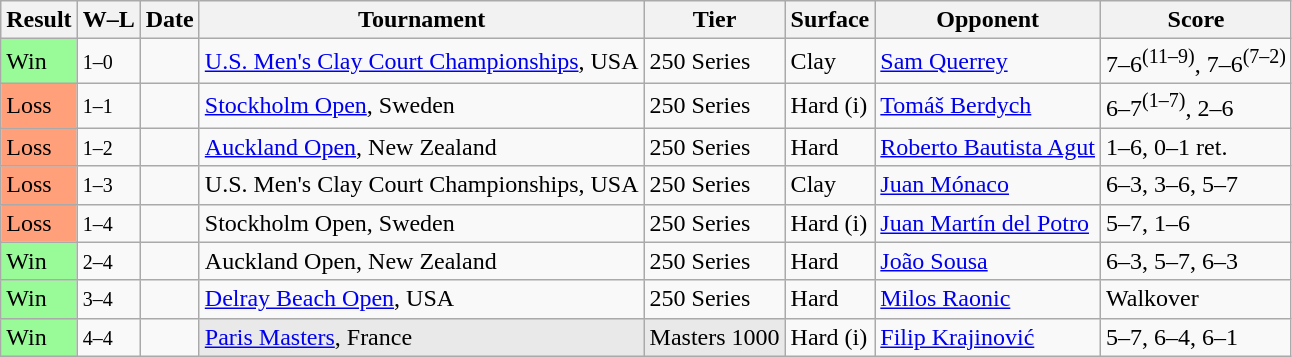<table class="sortable wikitable">
<tr>
<th>Result</th>
<th class=unsortable>W–L</th>
<th>Date</th>
<th>Tournament</th>
<th>Tier</th>
<th>Surface</th>
<th>Opponent</th>
<th class=unsortable>Score</th>
</tr>
<tr>
<td bgcolor=98FB98>Win</td>
<td><small>1–0</small></td>
<td><a href='#'></a></td>
<td><a href='#'>U.S. Men's Clay Court Championships</a>, USA</td>
<td>250 Series</td>
<td>Clay</td>
<td> <a href='#'>Sam Querrey</a></td>
<td>7–6<sup>(11–9)</sup>, 7–6<sup>(7–2)</sup></td>
</tr>
<tr>
<td bgcolor=FFA07A>Loss</td>
<td><small>1–1</small></td>
<td><a href='#'></a></td>
<td><a href='#'>Stockholm Open</a>, Sweden</td>
<td>250 Series</td>
<td>Hard (i)</td>
<td> <a href='#'>Tomáš Berdych</a></td>
<td>6–7<sup>(1–7)</sup>, 2–6</td>
</tr>
<tr>
<td bgcolor=FFA07A>Loss</td>
<td><small>1–2</small></td>
<td><a href='#'></a></td>
<td><a href='#'>Auckland Open</a>, New Zealand</td>
<td>250 Series</td>
<td>Hard</td>
<td> <a href='#'>Roberto Bautista Agut</a></td>
<td>1–6, 0–1 ret.</td>
</tr>
<tr>
<td bgcolor=FFA07A>Loss</td>
<td><small>1–3</small></td>
<td><a href='#'></a></td>
<td>U.S. Men's Clay Court Championships, USA</td>
<td>250 Series</td>
<td>Clay</td>
<td> <a href='#'>Juan Mónaco</a></td>
<td>6–3, 3–6, 5–7</td>
</tr>
<tr>
<td bgcolor=FFA07A>Loss</td>
<td><small>1–4</small></td>
<td><a href='#'></a></td>
<td>Stockholm Open, Sweden</td>
<td>250 Series</td>
<td>Hard (i)</td>
<td> <a href='#'>Juan Martín del Potro</a></td>
<td>5–7, 1–6</td>
</tr>
<tr>
<td bgcolor=98FB98>Win</td>
<td><small>2–4</small></td>
<td><a href='#'></a></td>
<td>Auckland Open, New Zealand</td>
<td>250 Series</td>
<td>Hard</td>
<td> <a href='#'>João Sousa</a></td>
<td>6–3, 5–7, 6–3</td>
</tr>
<tr>
<td bgcolor=98FB98>Win</td>
<td><small>3–4</small></td>
<td><a href='#'></a></td>
<td><a href='#'>Delray Beach Open</a>, USA</td>
<td>250 Series</td>
<td>Hard</td>
<td> <a href='#'>Milos Raonic</a></td>
<td>Walkover</td>
</tr>
<tr>
<td bgcolor=98FB98>Win</td>
<td><small>4–4</small></td>
<td><a href='#'></a></td>
<td style=background:#E9E9E9><a href='#'>Paris Masters</a>, France</td>
<td style=background:#E9E9E9>Masters 1000</td>
<td>Hard (i)</td>
<td> <a href='#'>Filip Krajinović</a></td>
<td>5–7, 6–4, 6–1</td>
</tr>
</table>
